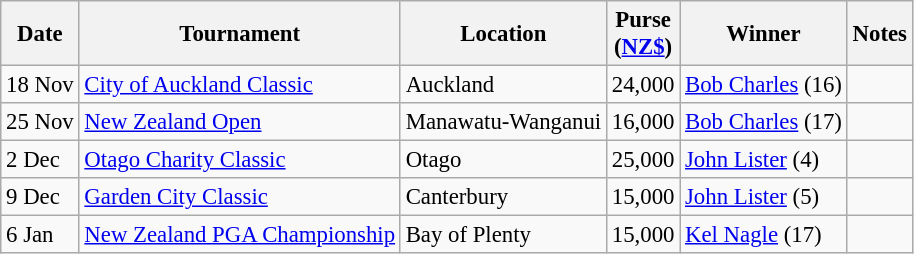<table class="wikitable" style="font-size:95%">
<tr>
<th>Date</th>
<th>Tournament</th>
<th>Location</th>
<th>Purse<br>(<a href='#'>NZ$</a>)</th>
<th>Winner</th>
<th>Notes</th>
</tr>
<tr>
<td>18 Nov</td>
<td><a href='#'>City of Auckland Classic</a></td>
<td>Auckland</td>
<td align=right>24,000</td>
<td> <a href='#'>Bob Charles</a> (16)</td>
<td></td>
</tr>
<tr>
<td>25 Nov</td>
<td><a href='#'>New Zealand Open</a></td>
<td>Manawatu-Wanganui</td>
<td align=right>16,000</td>
<td> <a href='#'>Bob Charles</a> (17)</td>
<td></td>
</tr>
<tr>
<td>2 Dec</td>
<td><a href='#'>Otago Charity Classic</a></td>
<td>Otago</td>
<td align=right>25,000</td>
<td> <a href='#'>John Lister</a> (4)</td>
<td></td>
</tr>
<tr>
<td>9 Dec</td>
<td><a href='#'>Garden City Classic</a></td>
<td>Canterbury</td>
<td align=right>15,000</td>
<td> <a href='#'>John Lister</a> (5)</td>
<td></td>
</tr>
<tr>
<td>6 Jan</td>
<td><a href='#'>New Zealand PGA Championship</a></td>
<td>Bay of Plenty</td>
<td align=right>15,000</td>
<td> <a href='#'>Kel Nagle</a> (17)</td>
<td></td>
</tr>
</table>
